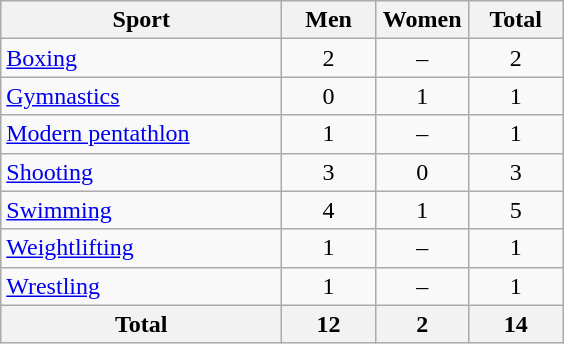<table class="wikitable sortable" style="text-align:center;">
<tr>
<th width=180>Sport</th>
<th width=55>Men</th>
<th width=55>Women</th>
<th width=55>Total</th>
</tr>
<tr>
<td align=left><a href='#'>Boxing</a></td>
<td>2</td>
<td>–</td>
<td>2</td>
</tr>
<tr>
<td align=left><a href='#'>Gymnastics</a></td>
<td>0</td>
<td>1</td>
<td>1</td>
</tr>
<tr>
<td align=left><a href='#'>Modern pentathlon</a></td>
<td>1</td>
<td>–</td>
<td>1</td>
</tr>
<tr>
<td align=left><a href='#'>Shooting</a></td>
<td>3</td>
<td>0</td>
<td>3</td>
</tr>
<tr>
<td align=left><a href='#'>Swimming</a></td>
<td>4</td>
<td>1</td>
<td>5</td>
</tr>
<tr>
<td align=left><a href='#'>Weightlifting</a></td>
<td>1</td>
<td>–</td>
<td>1</td>
</tr>
<tr>
<td align=left><a href='#'>Wrestling</a></td>
<td>1</td>
<td>–</td>
<td>1</td>
</tr>
<tr>
<th>Total</th>
<th>12</th>
<th>2</th>
<th>14</th>
</tr>
</table>
